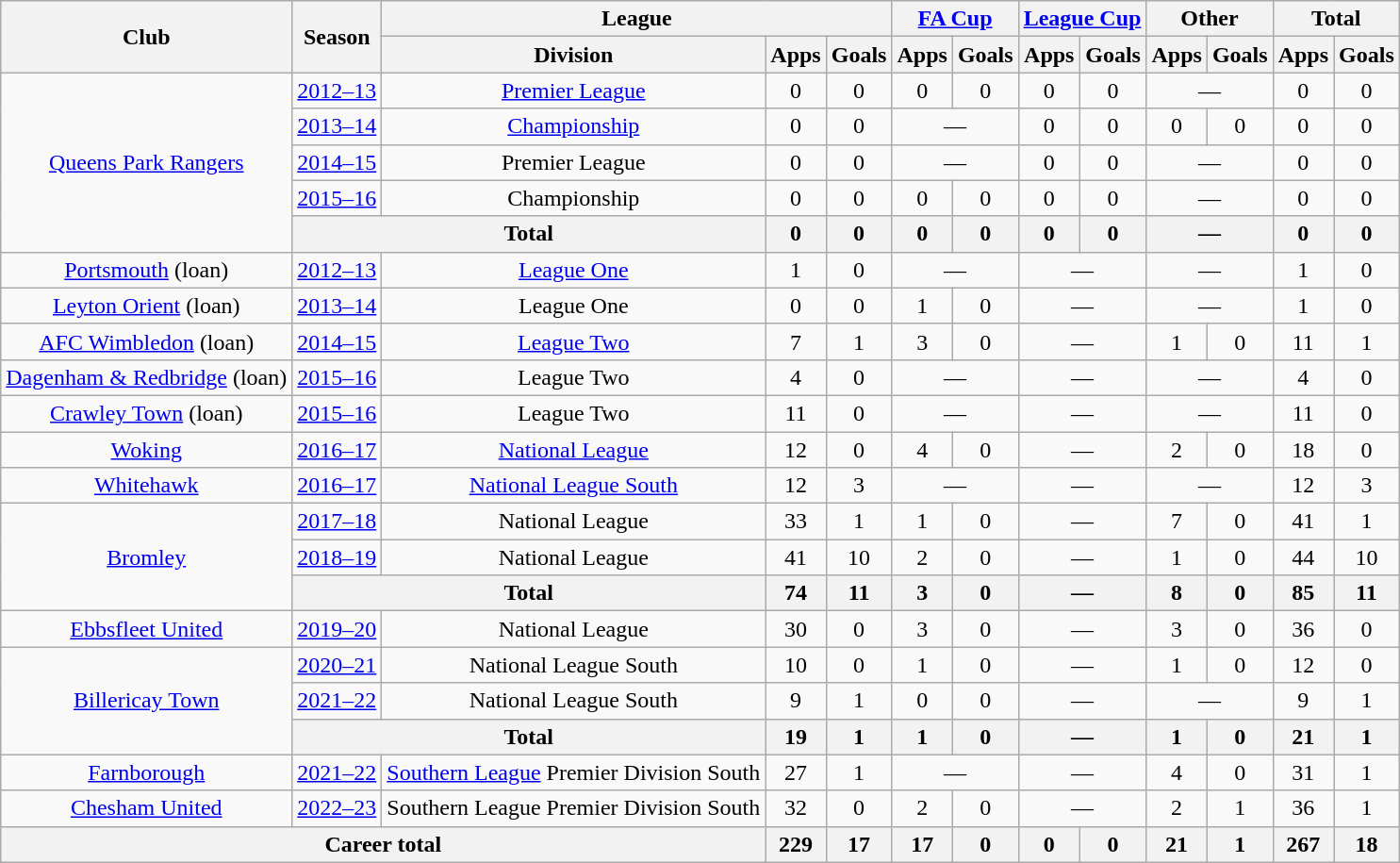<table class="wikitable" style="text-align: center;">
<tr>
<th rowspan="2">Club</th>
<th rowspan="2">Season</th>
<th colspan="3">League</th>
<th colspan="2"><a href='#'>FA Cup</a></th>
<th colspan="2"><a href='#'>League Cup</a></th>
<th colspan="2">Other</th>
<th colspan="2">Total</th>
</tr>
<tr>
<th>Division</th>
<th>Apps</th>
<th>Goals</th>
<th>Apps</th>
<th>Goals</th>
<th>Apps</th>
<th>Goals</th>
<th>Apps</th>
<th>Goals</th>
<th>Apps</th>
<th>Goals</th>
</tr>
<tr>
<td rowspan=5><a href='#'>Queens Park Rangers</a></td>
<td><a href='#'>2012–13</a></td>
<td><a href='#'>Premier League</a></td>
<td>0</td>
<td>0</td>
<td>0</td>
<td>0</td>
<td>0</td>
<td>0</td>
<td colspan="2">—</td>
<td>0</td>
<td>0</td>
</tr>
<tr>
<td><a href='#'>2013–14</a></td>
<td><a href='#'>Championship</a></td>
<td>0</td>
<td>0</td>
<td colspan="2">—</td>
<td>0</td>
<td>0</td>
<td>0</td>
<td>0</td>
<td>0</td>
<td>0</td>
</tr>
<tr>
<td><a href='#'>2014–15</a></td>
<td>Premier League</td>
<td>0</td>
<td>0</td>
<td colspan="2">—</td>
<td>0</td>
<td>0</td>
<td colspan="2">—</td>
<td>0</td>
<td>0</td>
</tr>
<tr>
<td><a href='#'>2015–16</a></td>
<td>Championship</td>
<td>0</td>
<td>0</td>
<td>0</td>
<td>0</td>
<td>0</td>
<td>0</td>
<td colspan="2">—</td>
<td>0</td>
<td>0</td>
</tr>
<tr>
<th colspan=2>Total</th>
<th>0</th>
<th>0</th>
<th>0</th>
<th>0</th>
<th>0</th>
<th>0</th>
<th colspan=2>—</th>
<th>0</th>
<th>0</th>
</tr>
<tr>
<td><a href='#'>Portsmouth</a> (loan)</td>
<td><a href='#'>2012–13</a></td>
<td><a href='#'>League One</a></td>
<td>1</td>
<td>0</td>
<td colspan="2">—</td>
<td colspan="2">—</td>
<td colspan="2">—</td>
<td>1</td>
<td>0</td>
</tr>
<tr>
<td><a href='#'>Leyton Orient</a> (loan)</td>
<td><a href='#'>2013–14</a></td>
<td>League One</td>
<td>0</td>
<td>0</td>
<td>1</td>
<td>0</td>
<td colspan="2">—</td>
<td colspan="2">—</td>
<td>1</td>
<td>0</td>
</tr>
<tr>
<td><a href='#'>AFC Wimbledon</a> (loan)</td>
<td><a href='#'>2014–15</a></td>
<td><a href='#'>League Two</a></td>
<td>7</td>
<td>1</td>
<td>3</td>
<td>0</td>
<td colspan="2">—</td>
<td>1</td>
<td>0</td>
<td>11</td>
<td>1</td>
</tr>
<tr>
<td><a href='#'>Dagenham & Redbridge</a> (loan)</td>
<td><a href='#'>2015–16</a></td>
<td>League Two</td>
<td>4</td>
<td>0</td>
<td colspan="2">—</td>
<td colspan="2">—</td>
<td colspan="2">—</td>
<td>4</td>
<td>0</td>
</tr>
<tr>
<td><a href='#'>Crawley Town</a> (loan)</td>
<td><a href='#'>2015–16</a></td>
<td>League Two</td>
<td>11</td>
<td>0</td>
<td colspan="2">—</td>
<td colspan="2">—</td>
<td colspan="2">—</td>
<td>11</td>
<td>0</td>
</tr>
<tr>
<td><a href='#'>Woking</a></td>
<td><a href='#'>2016–17</a></td>
<td><a href='#'>National League</a></td>
<td>12</td>
<td>0</td>
<td>4</td>
<td>0</td>
<td colspan="2">—</td>
<td>2</td>
<td>0</td>
<td>18</td>
<td>0</td>
</tr>
<tr>
<td><a href='#'>Whitehawk</a></td>
<td><a href='#'>2016–17</a></td>
<td><a href='#'>National League South</a></td>
<td>12</td>
<td>3</td>
<td colspan="2">—</td>
<td colspan="2">—</td>
<td colspan="2">—</td>
<td>12</td>
<td>3</td>
</tr>
<tr>
<td rowspan=3><a href='#'>Bromley</a></td>
<td><a href='#'>2017–18</a></td>
<td>National League</td>
<td>33</td>
<td>1</td>
<td>1</td>
<td>0</td>
<td colspan="2">—</td>
<td>7</td>
<td>0</td>
<td>41</td>
<td>1</td>
</tr>
<tr>
<td><a href='#'>2018–19</a></td>
<td>National League</td>
<td>41</td>
<td>10</td>
<td>2</td>
<td>0</td>
<td colspan="2">—</td>
<td>1</td>
<td>0</td>
<td>44</td>
<td>10</td>
</tr>
<tr>
<th colspan=2>Total</th>
<th>74</th>
<th>11</th>
<th>3</th>
<th>0</th>
<th colspan=2>—</th>
<th>8</th>
<th>0</th>
<th>85</th>
<th>11</th>
</tr>
<tr>
<td><a href='#'>Ebbsfleet United</a></td>
<td><a href='#'>2019–20</a></td>
<td>National League</td>
<td>30</td>
<td>0</td>
<td>3</td>
<td>0</td>
<td colspan="2">—</td>
<td>3</td>
<td>0</td>
<td>36</td>
<td>0</td>
</tr>
<tr>
<td rowspan=3><a href='#'>Billericay Town</a></td>
<td><a href='#'>2020–21</a></td>
<td>National League South</td>
<td>10</td>
<td>0</td>
<td>1</td>
<td>0</td>
<td colspan="2">—</td>
<td>1</td>
<td>0</td>
<td>12</td>
<td>0</td>
</tr>
<tr>
<td><a href='#'>2021–22</a></td>
<td>National League South</td>
<td>9</td>
<td>1</td>
<td>0</td>
<td>0</td>
<td colspan="2">—</td>
<td colspan="2">—</td>
<td>9</td>
<td>1</td>
</tr>
<tr>
<th colspan=2>Total</th>
<th>19</th>
<th>1</th>
<th>1</th>
<th>0</th>
<th colspan=2>—</th>
<th>1</th>
<th>0</th>
<th>21</th>
<th>1</th>
</tr>
<tr>
<td rowspan=1><a href='#'>Farnborough</a></td>
<td><a href='#'>2021–22</a></td>
<td><a href='#'>Southern League</a> Premier Division South</td>
<td>27</td>
<td>1</td>
<td colspan="2">—</td>
<td colspan="2">—</td>
<td>4</td>
<td>0</td>
<td>31</td>
<td>1</td>
</tr>
<tr>
<td rowspan=1><a href='#'>Chesham United</a></td>
<td><a href='#'>2022–23</a></td>
<td>Southern League Premier Division South</td>
<td>32</td>
<td>0</td>
<td>2</td>
<td>0</td>
<td colspan="2">—</td>
<td>2</td>
<td>1</td>
<td>36</td>
<td>1</td>
</tr>
<tr>
<th colspan="3">Career total</th>
<th>229</th>
<th>17</th>
<th>17</th>
<th>0</th>
<th>0</th>
<th>0</th>
<th>21</th>
<th>1</th>
<th>267</th>
<th>18</th>
</tr>
</table>
